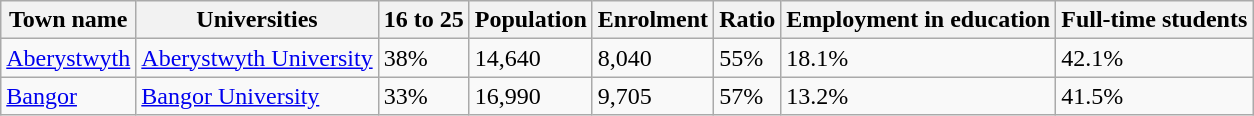<table class="wikitable sortable">
<tr>
<th>Town name</th>
<th>Universities</th>
<th>16 to 25</th>
<th>Population</th>
<th>Enrolment</th>
<th>Ratio</th>
<th>Employment in education</th>
<th>Full-time students</th>
</tr>
<tr>
<td><a href='#'>Aberystwyth</a></td>
<td><a href='#'>Aberystwyth University</a></td>
<td>38%</td>
<td>14,640</td>
<td>8,040</td>
<td>55%</td>
<td>18.1%</td>
<td>42.1%</td>
</tr>
<tr>
<td><a href='#'>Bangor</a></td>
<td><a href='#'>Bangor University</a></td>
<td>33%</td>
<td>16,990</td>
<td>9,705</td>
<td>57%</td>
<td>13.2%</td>
<td>41.5%</td>
</tr>
</table>
